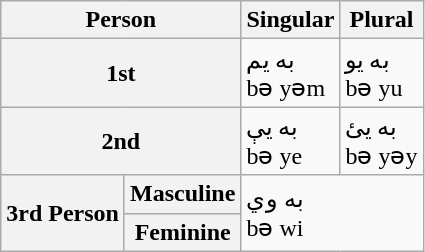<table class="wikitable">
<tr>
<th colspan="2">Person</th>
<th>Singular</th>
<th>Plural</th>
</tr>
<tr>
<th colspan="2">1st</th>
<td>به يم<br>bə yəm</td>
<td>به يو<br>bə yu</td>
</tr>
<tr>
<th colspan="2">2nd</th>
<td>به يې<br>bə ye</td>
<td>به يئ<br>bə yəy</td>
</tr>
<tr>
<th rowspan="2">3rd Person</th>
<th>Masculine</th>
<td colspan="2" rowspan="2">به وي<br>bə wi</td>
</tr>
<tr>
<th>Feminine</th>
</tr>
</table>
